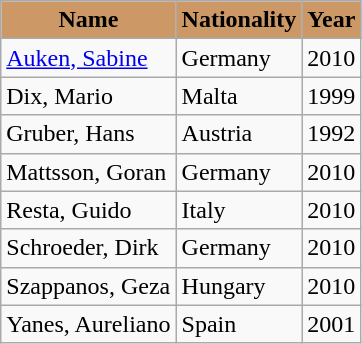<table class="wikitable collapsible collapsed sortable" border="0" style="float:left;">
<tr valign="top">
<th style="background:#cc9966; color:black">Name</th>
<th style="background:#cc9966; color:black">Nationality</th>
<th style="background:#cc9966; color:black">Year</th>
</tr>
<tr valign="top">
<td><a href='#'>Auken, Sabine</a></td>
<td>Germany</td>
<td>2010</td>
</tr>
<tr>
<td>Dix, Mario</td>
<td>Malta</td>
<td>1999</td>
</tr>
<tr>
<td>Gruber, Hans</td>
<td>Austria</td>
<td>1992</td>
</tr>
<tr>
<td>Mattsson, Goran</td>
<td>Germany</td>
<td>2010</td>
</tr>
<tr>
<td>Resta, Guido</td>
<td>Italy</td>
<td>2010</td>
</tr>
<tr>
<td>Schroeder, Dirk</td>
<td>Germany</td>
<td>2010</td>
</tr>
<tr>
<td>Szappanos, Geza</td>
<td>Hungary</td>
<td>2010</td>
</tr>
<tr>
<td>Yanes, Aureliano</td>
<td>Spain</td>
<td>2001</td>
</tr>
</table>
